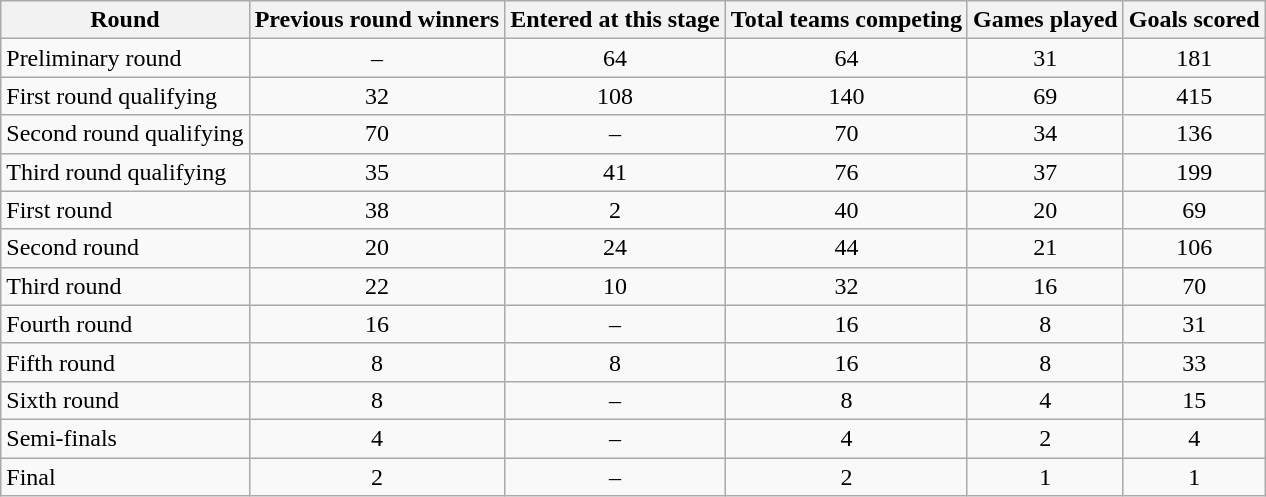<table class="wikitable" style="text-align:center;">
<tr>
<th>Round</th>
<th>Previous round winners</th>
<th>Entered at this stage</th>
<th>Total teams competing</th>
<th>Games played</th>
<th>Goals scored</th>
</tr>
<tr>
<td align="left">Preliminary round</td>
<td>–</td>
<td>64</td>
<td>64</td>
<td>31</td>
<td>181</td>
</tr>
<tr>
<td align="left">First round qualifying</td>
<td>32</td>
<td>108</td>
<td>140</td>
<td>69</td>
<td>415</td>
</tr>
<tr>
<td align="left">Second round qualifying</td>
<td>70</td>
<td>–</td>
<td>70</td>
<td>34</td>
<td>136</td>
</tr>
<tr>
<td align="left">Third round qualifying</td>
<td>35</td>
<td>41</td>
<td>76</td>
<td>37</td>
<td>199</td>
</tr>
<tr>
<td align="left">First round</td>
<td>38</td>
<td>2</td>
<td>40</td>
<td>20</td>
<td>69</td>
</tr>
<tr>
<td align="left">Second round</td>
<td>20</td>
<td>24</td>
<td>44</td>
<td>21</td>
<td>106</td>
</tr>
<tr>
<td align="left">Third round</td>
<td>22</td>
<td>10</td>
<td>32</td>
<td>16</td>
<td>70</td>
</tr>
<tr>
<td align="left">Fourth round</td>
<td>16</td>
<td>–</td>
<td>16</td>
<td>8</td>
<td>31</td>
</tr>
<tr>
<td align="left">Fifth round</td>
<td>8</td>
<td>8</td>
<td>16</td>
<td>8</td>
<td>33</td>
</tr>
<tr>
<td align="left">Sixth round</td>
<td>8</td>
<td>–</td>
<td>8</td>
<td>4</td>
<td>15</td>
</tr>
<tr>
<td align="left">Semi-finals</td>
<td>4</td>
<td>–</td>
<td>4</td>
<td>2</td>
<td>4</td>
</tr>
<tr>
<td align="left">Final</td>
<td>2</td>
<td>–</td>
<td>2</td>
<td>1</td>
<td>1</td>
</tr>
</table>
